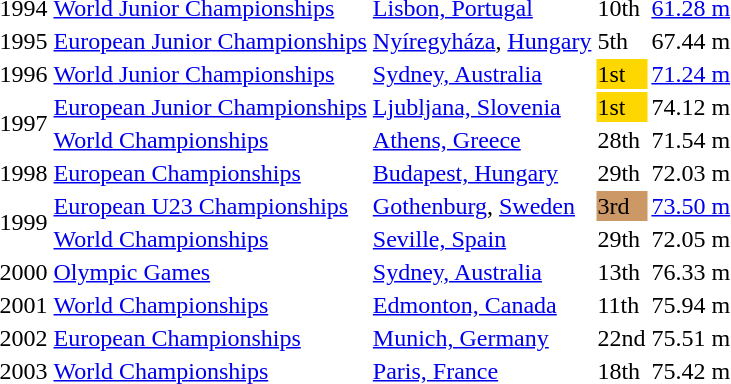<table>
<tr>
<td>1994</td>
<td><a href='#'>World Junior Championships</a></td>
<td><a href='#'>Lisbon, Portugal</a></td>
<td>10th</td>
<td><a href='#'>61.28 m</a></td>
</tr>
<tr>
<td>1995</td>
<td><a href='#'>European Junior Championships</a></td>
<td><a href='#'>Nyíregyháza</a>, <a href='#'>Hungary</a></td>
<td>5th</td>
<td>67.44 m</td>
</tr>
<tr>
<td>1996</td>
<td><a href='#'>World Junior Championships</a></td>
<td><a href='#'>Sydney, Australia</a></td>
<td bgcolor="gold">1st</td>
<td><a href='#'>71.24 m</a></td>
</tr>
<tr>
<td rowspan=2>1997</td>
<td><a href='#'>European Junior Championships</a></td>
<td><a href='#'>Ljubljana, Slovenia</a></td>
<td bgcolor="gold">1st</td>
<td>74.12 m</td>
</tr>
<tr>
<td><a href='#'>World Championships</a></td>
<td><a href='#'>Athens, Greece</a></td>
<td>28th</td>
<td>71.54 m</td>
</tr>
<tr>
<td>1998</td>
<td><a href='#'>European Championships</a></td>
<td><a href='#'>Budapest, Hungary</a></td>
<td>29th</td>
<td>72.03 m</td>
</tr>
<tr>
<td rowspan=2>1999</td>
<td><a href='#'>European U23 Championships</a></td>
<td><a href='#'>Gothenburg</a>, <a href='#'>Sweden</a></td>
<td bgcolor="cc9966">3rd</td>
<td><a href='#'>73.50 m</a></td>
</tr>
<tr>
<td><a href='#'>World Championships</a></td>
<td><a href='#'>Seville, Spain</a></td>
<td>29th</td>
<td>72.05 m</td>
</tr>
<tr>
<td>2000</td>
<td><a href='#'>Olympic Games</a></td>
<td><a href='#'>Sydney, Australia</a></td>
<td>13th</td>
<td>76.33 m</td>
</tr>
<tr>
<td>2001</td>
<td><a href='#'>World Championships</a></td>
<td><a href='#'>Edmonton, Canada</a></td>
<td>11th</td>
<td>75.94 m</td>
</tr>
<tr>
<td>2002</td>
<td><a href='#'>European Championships</a></td>
<td><a href='#'>Munich, Germany</a></td>
<td>22nd</td>
<td>75.51 m</td>
</tr>
<tr>
<td>2003</td>
<td><a href='#'>World Championships</a></td>
<td><a href='#'>Paris, France</a></td>
<td>18th</td>
<td>75.42 m</td>
</tr>
</table>
